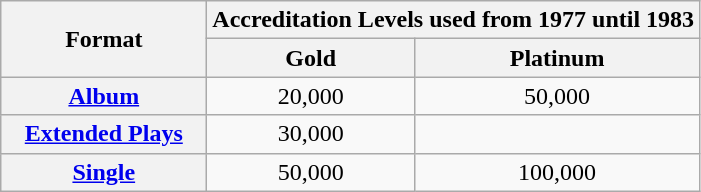<table class="wikitable" style="text-align:center;" border="1">
<tr>
<th width="130" rowspan="2">Format</th>
<th colspan="2">Accreditation Levels used from 1977 until 1983</th>
</tr>
<tr>
<th>Gold</th>
<th>Platinum</th>
</tr>
<tr>
<th><a href='#'>Album</a></th>
<td>20,000</td>
<td>50,000</td>
</tr>
<tr>
<th><a href='#'>Extended Plays</a></th>
<td>30,000</td>
<td></td>
</tr>
<tr>
<th><a href='#'>Single</a></th>
<td>50,000</td>
<td>100,000</td>
</tr>
</table>
